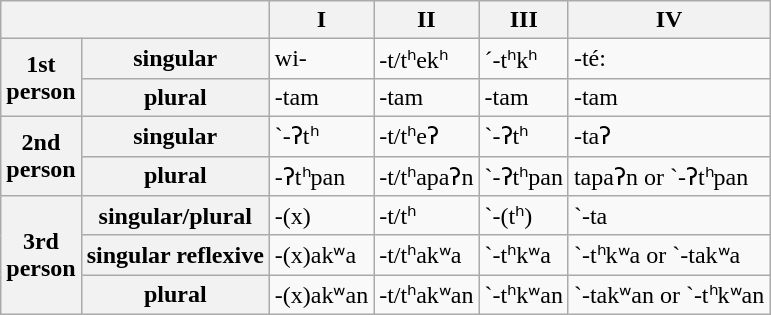<table class="wikitable">
<tr>
<th colspan="2"></th>
<th>I</th>
<th>II</th>
<th>III</th>
<th>IV</th>
</tr>
<tr>
<th rowspan="2">1st<br>person</th>
<th>singular</th>
<td>wi-</td>
<td>-t/tʰekʰ</td>
<td>´-tʰkʰ</td>
<td>-té:</td>
</tr>
<tr>
<th>plural</th>
<td>-tam</td>
<td>-tam</td>
<td>-tam</td>
<td>-tam</td>
</tr>
<tr>
<th rowspan="2">2nd<br>person</th>
<th>singular</th>
<td>`-ʔtʰ</td>
<td>-t/tʰeʔ</td>
<td>`-ʔtʰ</td>
<td>-taʔ</td>
</tr>
<tr>
<th>plural</th>
<td>-ʔtʰpan</td>
<td>-t/tʰapaʔn</td>
<td>`-ʔtʰpan</td>
<td>tapaʔn or `-ʔtʰpan</td>
</tr>
<tr>
<th rowspan="3">3rd<br>person</th>
<th>singular/plural</th>
<td>-(x)</td>
<td>-t/tʰ</td>
<td>`-(tʰ)</td>
<td>`-ta</td>
</tr>
<tr>
<th>singular reflexive</th>
<td>-(x)akʷa</td>
<td>-t/tʰakʷa</td>
<td>`-tʰkʷa</td>
<td>`-tʰkʷa or `-takʷa</td>
</tr>
<tr>
<th>plural</th>
<td>-(x)akʷan</td>
<td>-t/tʰakʷan</td>
<td>`-tʰkʷan</td>
<td>`-takʷan or `-tʰkʷan</td>
</tr>
</table>
